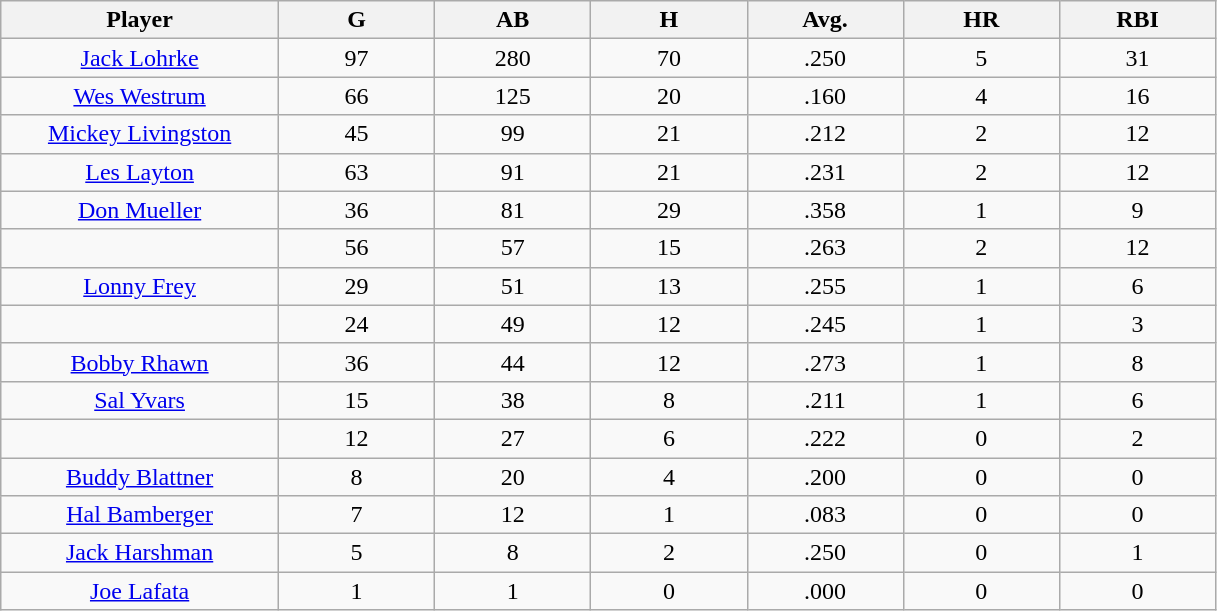<table class="wikitable sortable">
<tr>
<th bgcolor="#DDDDFF" width="16%">Player</th>
<th bgcolor="#DDDDFF" width="9%">G</th>
<th bgcolor="#DDDDFF" width="9%">AB</th>
<th bgcolor="#DDDDFF" width="9%">H</th>
<th bgcolor="#DDDDFF" width="9%">Avg.</th>
<th bgcolor="#DDDDFF" width="9%">HR</th>
<th bgcolor="#DDDDFF" width="9%">RBI</th>
</tr>
<tr align="center">
<td><a href='#'>Jack Lohrke</a></td>
<td>97</td>
<td>280</td>
<td>70</td>
<td>.250</td>
<td>5</td>
<td>31</td>
</tr>
<tr align=center>
<td><a href='#'>Wes Westrum</a></td>
<td>66</td>
<td>125</td>
<td>20</td>
<td>.160</td>
<td>4</td>
<td>16</td>
</tr>
<tr align=center>
<td><a href='#'>Mickey Livingston</a></td>
<td>45</td>
<td>99</td>
<td>21</td>
<td>.212</td>
<td>2</td>
<td>12</td>
</tr>
<tr align=center>
<td><a href='#'>Les Layton</a></td>
<td>63</td>
<td>91</td>
<td>21</td>
<td>.231</td>
<td>2</td>
<td>12</td>
</tr>
<tr align=center>
<td><a href='#'>Don Mueller</a></td>
<td>36</td>
<td>81</td>
<td>29</td>
<td>.358</td>
<td>1</td>
<td>9</td>
</tr>
<tr align=center>
<td></td>
<td>56</td>
<td>57</td>
<td>15</td>
<td>.263</td>
<td>2</td>
<td>12</td>
</tr>
<tr align="center">
<td><a href='#'>Lonny Frey</a></td>
<td>29</td>
<td>51</td>
<td>13</td>
<td>.255</td>
<td>1</td>
<td>6</td>
</tr>
<tr align=center>
<td></td>
<td>24</td>
<td>49</td>
<td>12</td>
<td>.245</td>
<td>1</td>
<td>3</td>
</tr>
<tr align="center">
<td><a href='#'>Bobby Rhawn</a></td>
<td>36</td>
<td>44</td>
<td>12</td>
<td>.273</td>
<td>1</td>
<td>8</td>
</tr>
<tr align=center>
<td><a href='#'>Sal Yvars</a></td>
<td>15</td>
<td>38</td>
<td>8</td>
<td>.211</td>
<td>1</td>
<td>6</td>
</tr>
<tr align=center>
<td></td>
<td>12</td>
<td>27</td>
<td>6</td>
<td>.222</td>
<td>0</td>
<td>2</td>
</tr>
<tr align="center">
<td><a href='#'>Buddy Blattner</a></td>
<td>8</td>
<td>20</td>
<td>4</td>
<td>.200</td>
<td>0</td>
<td>0</td>
</tr>
<tr align=center>
<td><a href='#'>Hal Bamberger</a></td>
<td>7</td>
<td>12</td>
<td>1</td>
<td>.083</td>
<td>0</td>
<td>0</td>
</tr>
<tr align=center>
<td><a href='#'>Jack Harshman</a></td>
<td>5</td>
<td>8</td>
<td>2</td>
<td>.250</td>
<td>0</td>
<td>1</td>
</tr>
<tr align=center>
<td><a href='#'>Joe Lafata</a></td>
<td>1</td>
<td>1</td>
<td>0</td>
<td>.000</td>
<td>0</td>
<td>0</td>
</tr>
</table>
